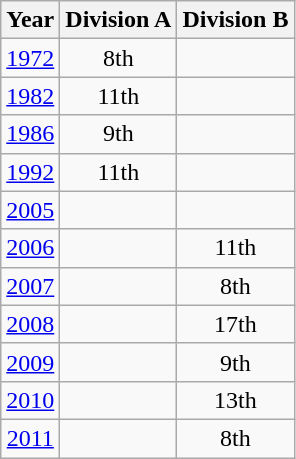<table class="wikitable" style="text-align:center">
<tr>
<th>Year</th>
<th>Division A</th>
<th>Division B</th>
</tr>
<tr>
<td><a href='#'>1972</a></td>
<td>8th</td>
<td></td>
</tr>
<tr>
<td><a href='#'>1982</a></td>
<td>11th</td>
<td></td>
</tr>
<tr>
<td><a href='#'>1986</a></td>
<td>9th</td>
<td></td>
</tr>
<tr>
<td><a href='#'>1992</a></td>
<td>11th</td>
<td></td>
</tr>
<tr>
<td><a href='#'>2005</a></td>
<td></td>
<td></td>
</tr>
<tr>
<td><a href='#'>2006</a></td>
<td></td>
<td>11th</td>
</tr>
<tr>
<td><a href='#'>2007</a></td>
<td></td>
<td>8th</td>
</tr>
<tr>
<td><a href='#'>2008</a></td>
<td></td>
<td>17th</td>
</tr>
<tr>
<td><a href='#'>2009</a></td>
<td></td>
<td>9th</td>
</tr>
<tr>
<td><a href='#'>2010</a></td>
<td></td>
<td>13th</td>
</tr>
<tr>
<td><a href='#'>2011</a></td>
<td></td>
<td>8th</td>
</tr>
</table>
